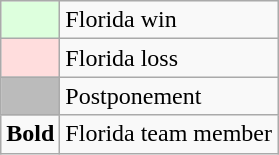<table class="wikitable">
<tr>
<td style="background: #ddffdd"> </td>
<td>Florida win</td>
</tr>
<tr>
<td style="background: #ffdddd"> </td>
<td>Florida loss</td>
</tr>
<tr>
<td style="background: #bbbbbb"> </td>
<td>Postponement</td>
</tr>
<tr>
<td><strong>Bold</strong></td>
<td>Florida team member</td>
</tr>
</table>
